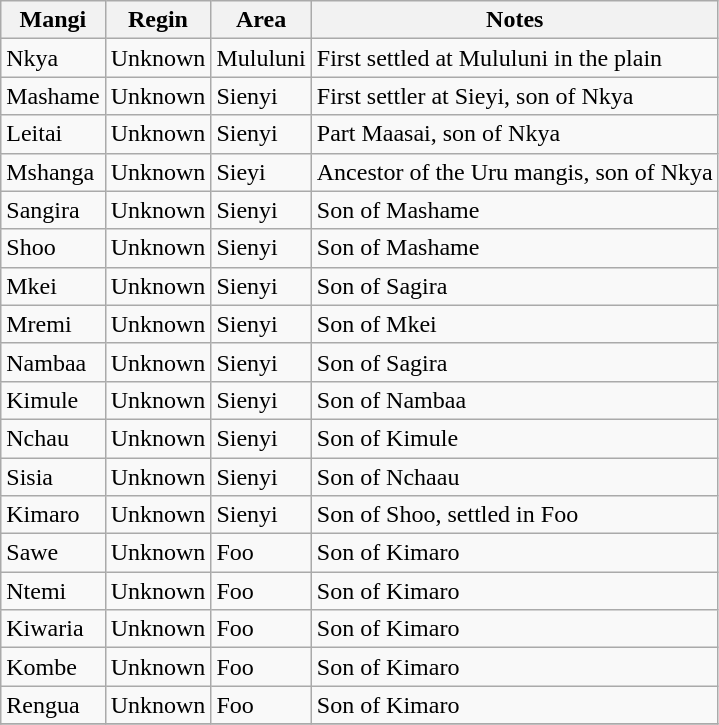<table class=wikitable style=height:1em;>
<tr>
<th>Mangi</th>
<th>Regin</th>
<th>Area</th>
<th>Notes</th>
</tr>
<tr>
<td>Nkya</td>
<td>Unknown</td>
<td>Mululuni</td>
<td>First settled at Mululuni in the plain</td>
</tr>
<tr>
<td>Mashame</td>
<td>Unknown</td>
<td>Sienyi</td>
<td>First settler at Sieyi, son of Nkya</td>
</tr>
<tr>
<td>Leitai</td>
<td>Unknown</td>
<td>Sienyi</td>
<td>Part Maasai, son of Nkya</td>
</tr>
<tr>
<td>Mshanga</td>
<td>Unknown</td>
<td>Sieyi</td>
<td>Ancestor of the Uru mangis, son of Nkya</td>
</tr>
<tr>
<td>Sangira</td>
<td>Unknown</td>
<td>Sienyi</td>
<td>Son of Mashame</td>
</tr>
<tr>
<td>Shoo</td>
<td>Unknown</td>
<td>Sienyi</td>
<td>Son of Mashame</td>
</tr>
<tr>
<td>Mkei</td>
<td>Unknown</td>
<td>Sienyi</td>
<td>Son of Sagira</td>
</tr>
<tr>
<td>Mremi</td>
<td>Unknown</td>
<td>Sienyi</td>
<td>Son of Mkei</td>
</tr>
<tr>
<td>Nambaa</td>
<td>Unknown</td>
<td>Sienyi</td>
<td>Son of Sagira</td>
</tr>
<tr>
<td>Kimule</td>
<td>Unknown</td>
<td>Sienyi</td>
<td>Son of Nambaa</td>
</tr>
<tr>
<td>Nchau</td>
<td>Unknown</td>
<td>Sienyi</td>
<td>Son of Kimule</td>
</tr>
<tr>
<td>Sisia</td>
<td>Unknown</td>
<td>Sienyi</td>
<td>Son of Nchaau</td>
</tr>
<tr>
<td>Kimaro</td>
<td>Unknown</td>
<td>Sienyi</td>
<td>Son of Shoo, settled in Foo</td>
</tr>
<tr>
<td>Sawe</td>
<td>Unknown</td>
<td>Foo</td>
<td>Son of Kimaro</td>
</tr>
<tr>
<td>Ntemi</td>
<td>Unknown</td>
<td>Foo</td>
<td>Son of Kimaro</td>
</tr>
<tr>
<td>Kiwaria</td>
<td>Unknown</td>
<td>Foo</td>
<td>Son of Kimaro</td>
</tr>
<tr>
<td>Kombe</td>
<td>Unknown</td>
<td>Foo</td>
<td>Son of Kimaro</td>
</tr>
<tr>
<td>Rengua</td>
<td>Unknown</td>
<td>Foo</td>
<td>Son of Kimaro</td>
</tr>
<tr>
</tr>
</table>
